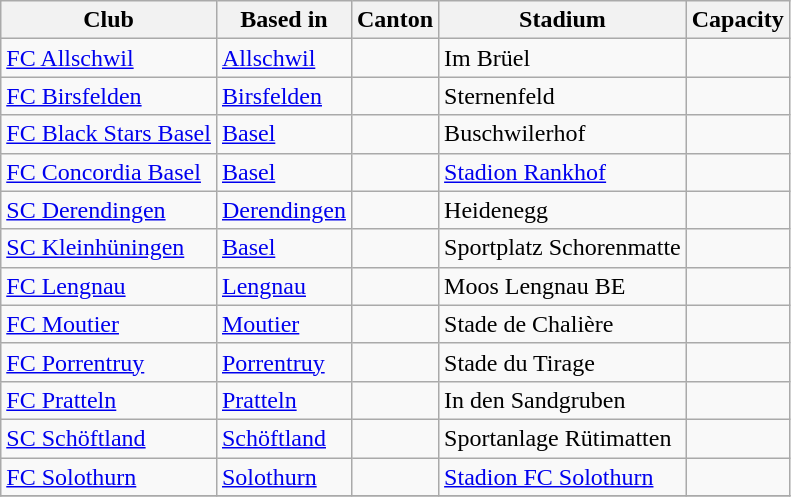<table class="wikitable">
<tr>
<th>Club</th>
<th>Based in</th>
<th>Canton</th>
<th>Stadium</th>
<th>Capacity</th>
</tr>
<tr>
<td><a href='#'>FC Allschwil</a></td>
<td><a href='#'>Allschwil</a></td>
<td></td>
<td>Im Brüel</td>
<td></td>
</tr>
<tr>
<td><a href='#'>FC Birsfelden</a></td>
<td><a href='#'>Birsfelden</a></td>
<td></td>
<td>Sternenfeld</td>
<td></td>
</tr>
<tr>
<td><a href='#'>FC Black Stars Basel</a></td>
<td><a href='#'>Basel</a></td>
<td></td>
<td>Buschwilerhof</td>
<td></td>
</tr>
<tr>
<td><a href='#'>FC Concordia Basel</a></td>
<td><a href='#'>Basel</a></td>
<td></td>
<td><a href='#'>Stadion Rankhof</a></td>
<td></td>
</tr>
<tr>
<td><a href='#'>SC Derendingen</a></td>
<td><a href='#'>Derendingen</a></td>
<td></td>
<td>Heidenegg</td>
<td></td>
</tr>
<tr>
<td><a href='#'>SC Kleinhüningen</a></td>
<td><a href='#'>Basel</a></td>
<td></td>
<td>Sportplatz Schorenmatte</td>
<td></td>
</tr>
<tr>
<td><a href='#'>FC Lengnau</a></td>
<td><a href='#'>Lengnau</a></td>
<td></td>
<td>Moos Lengnau BE</td>
<td></td>
</tr>
<tr>
<td><a href='#'>FC Moutier</a></td>
<td><a href='#'>Moutier</a></td>
<td></td>
<td>Stade de Chalière</td>
<td></td>
</tr>
<tr>
<td><a href='#'>FC Porrentruy</a></td>
<td><a href='#'>Porrentruy</a></td>
<td></td>
<td>Stade du Tirage</td>
<td></td>
</tr>
<tr>
<td><a href='#'>FC Pratteln</a></td>
<td><a href='#'>Pratteln</a></td>
<td></td>
<td>In den Sandgruben</td>
<td></td>
</tr>
<tr>
<td><a href='#'>SC Schöftland</a></td>
<td><a href='#'>Schöftland</a></td>
<td></td>
<td>Sportanlage Rütimatten</td>
<td></td>
</tr>
<tr>
<td><a href='#'>FC Solothurn</a></td>
<td><a href='#'>Solothurn</a></td>
<td></td>
<td><a href='#'>Stadion FC Solothurn</a></td>
<td></td>
</tr>
<tr>
</tr>
</table>
